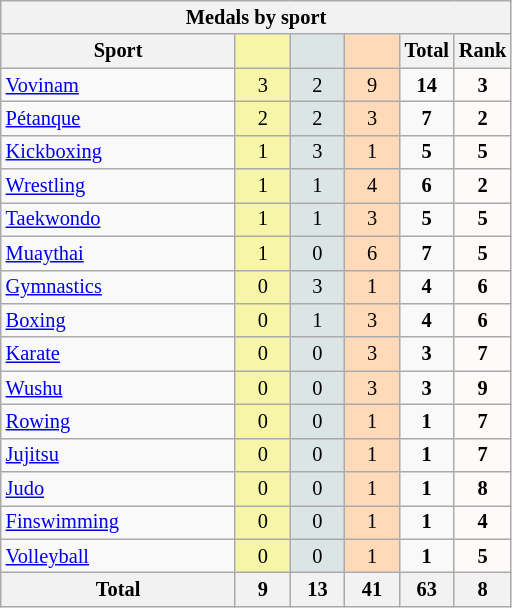<table class="wikitable" style=font-size:85%;float:center;text-align:center>
<tr>
<th colspan=6><strong>Medals by sport</strong></th>
</tr>
<tr>
<th width=150>Sport</th>
<th scope="col" width=30 style="background:#F7F6A8;"></th>
<th scope="col" width=30 style="background:#DCE5E5;"></th>
<th scope="col" width=30 style="background:#FFDAB9;"></th>
<th width=30>Total</th>
<th width=30>Rank</th>
</tr>
<tr>
<td align=left><a href='#'>Vovinam</a></td>
<td style="background:#F7F6A8;">3</td>
<td style="background:#DCE5E5;">2</td>
<td style="background:#FFDAB9;">9</td>
<td><strong>14</strong></td>
<td style="background:#FFFAFA;"><strong>3</strong></td>
</tr>
<tr>
<td align=left><a href='#'>Pétanque</a></td>
<td style="background:#F7F6A8;">2</td>
<td style="background:#DCE5E5;">2</td>
<td style="background:#FFDAB9;">3</td>
<td><strong>7</strong></td>
<td style="background:#FFFAFA;"><strong>2</strong></td>
</tr>
<tr>
<td align=left><a href='#'>Kickboxing</a></td>
<td style="background:#F7F6A8;">1</td>
<td style="background:#DCE5E5;">3</td>
<td style="background:#FFDAB9;">1</td>
<td><strong>5</strong></td>
<td style="background:#FFFAFA;"><strong>5</strong></td>
</tr>
<tr>
<td align=left><a href='#'>Wrestling</a></td>
<td style="background:#F7F6A8;">1</td>
<td style="background:#DCE5E5;">1</td>
<td style="background:#FFDAB9;">4</td>
<td><strong>6</strong></td>
<td style="background:#FFFAFA;"><strong>2</strong></td>
</tr>
<tr>
<td align=left><a href='#'>Taekwondo</a></td>
<td style="background:#F7F6A8;">1</td>
<td style="background:#DCE5E5;">1</td>
<td style="background:#FFDAB9;">3</td>
<td><strong>5</strong></td>
<td style="background:#FFFAFA;"><strong>5</strong></td>
</tr>
<tr>
<td align=left><a href='#'>Muaythai</a></td>
<td style="background:#F7F6A8;">1</td>
<td style="background:#DCE5E5;">0</td>
<td style="background:#FFDAB9;">6</td>
<td><strong>7</strong></td>
<td style="background:#FFFAFA;"><strong>5</strong></td>
</tr>
<tr>
<td align=left><a href='#'>Gymnastics</a></td>
<td style="background:#F7F6A8;">0</td>
<td style="background:#DCE5E5;">3</td>
<td style="background:#FFDAB9;">1</td>
<td><strong>4</strong></td>
<td style="background:#FFFAFA;"><strong>6</strong></td>
</tr>
<tr>
<td align=left><a href='#'>Boxing</a></td>
<td style="background:#F7F6A8;">0</td>
<td style="background:#DCE5E5;">1</td>
<td style="background:#FFDAB9;">3</td>
<td><strong>4</strong></td>
<td style="background:#FFFAFA;"><strong>6</strong></td>
</tr>
<tr>
<td align=left><a href='#'>Karate</a></td>
<td style="background:#F7F6A8;">0</td>
<td style="background:#DCE5E5;">0</td>
<td style="background:#FFDAB9;">3</td>
<td><strong>3</strong></td>
<td style="background:#FFFAFA;"><strong>7</strong></td>
</tr>
<tr>
<td align=left><a href='#'>Wushu</a></td>
<td style="background:#F7F6A8;">0</td>
<td style="background:#DCE5E5;">0</td>
<td style="background:#FFDAB9;">3</td>
<td><strong>3</strong></td>
<td style="background:#FFFAFA;"><strong>9</strong></td>
</tr>
<tr>
<td align=left><a href='#'>Rowing</a></td>
<td style="background:#F7F6A8;">0</td>
<td style="background:#DCE5E5;">0</td>
<td style="background:#FFDAB9;">1</td>
<td><strong>1</strong></td>
<td style="background:#FFFAFA;"><strong>7</strong></td>
</tr>
<tr>
<td align=left><a href='#'>Jujitsu</a></td>
<td style="background:#F7F6A8;">0</td>
<td style="background:#DCE5E5;">0</td>
<td style="background:#FFDAB9;">1</td>
<td><strong>1</strong></td>
<td style="background:#FFFAFA;"><strong>7</strong></td>
</tr>
<tr>
<td align=left><a href='#'>Judo</a></td>
<td style="background:#F7F6A8;">0</td>
<td style="background:#DCE5E5;">0</td>
<td style="background:#FFDAB9;">1</td>
<td><strong>1</strong></td>
<td style="background:#FFFAFA;"><strong>8</strong></td>
</tr>
<tr>
<td align=left><a href='#'>Finswimming</a></td>
<td style="background:#F7F6A8;">0</td>
<td style="background:#DCE5E5;">0</td>
<td style="background:#FFDAB9;">1</td>
<td><strong>1</strong></td>
<td style="background:#FFFAFA;"><strong>4</strong></td>
</tr>
<tr>
<td align=left><a href='#'>Volleyball</a></td>
<td style="background:#F7F6A8;">0</td>
<td style="background:#DCE5E5;">0</td>
<td style="background:#FFDAB9;">1</td>
<td><strong>1</strong></td>
<td style="background:#FFFAFA;"><strong>5</strong></td>
</tr>
<tr class="sortbottom">
<th>Total</th>
<th>9</th>
<th>13</th>
<th>41</th>
<th>63</th>
<th>8</th>
</tr>
</table>
